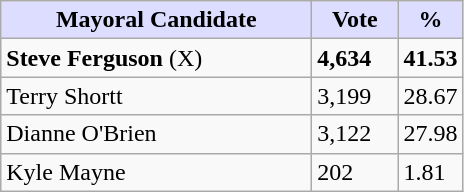<table class="wikitable">
<tr>
<th style="background:#ddf; width:200px;">Mayoral Candidate</th>
<th style="background:#ddf; width:50px;">Vote</th>
<th style="background:#ddf; width:30px;">%</th>
</tr>
<tr>
<td><strong>Steve Ferguson</strong> (X)</td>
<td><strong>4,634</strong></td>
<td><strong>41.53</strong></td>
</tr>
<tr>
<td>Terry Shortt</td>
<td>3,199</td>
<td>28.67</td>
</tr>
<tr>
<td>Dianne O'Brien</td>
<td>3,122</td>
<td>27.98</td>
</tr>
<tr>
<td>Kyle Mayne</td>
<td>202</td>
<td>1.81</td>
</tr>
</table>
